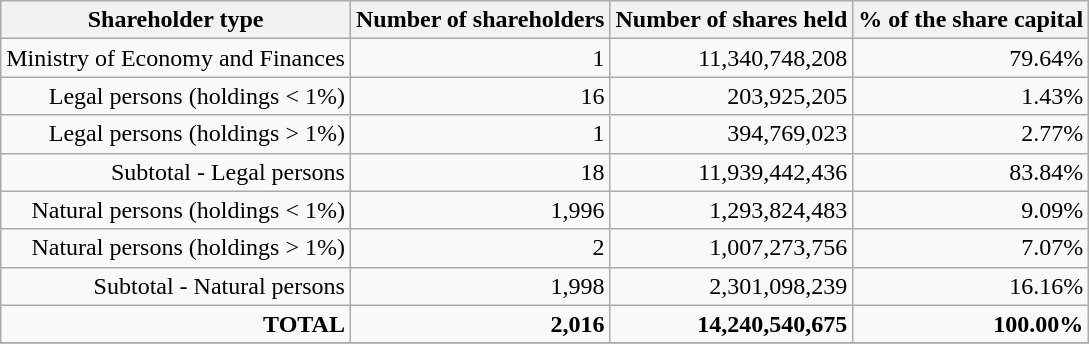<table class="wikitable" border="1" style="text-align:right">
<tr>
<th>Shareholder type</th>
<th>Number of shareholders</th>
<th>Number of shares held</th>
<th>% of the share capital</th>
</tr>
<tr>
<td>Ministry of Economy and Finances</td>
<td>1</td>
<td>11,340,748,208</td>
<td>79.64%</td>
</tr>
<tr>
<td>Legal persons (holdings < 1%)</td>
<td>16</td>
<td>203,925,205</td>
<td>1.43%</td>
</tr>
<tr>
<td>Legal persons (holdings > 1%)</td>
<td>1</td>
<td>394,769,023</td>
<td>2.77%</td>
</tr>
<tr>
<td>Subtotal - Legal persons</td>
<td>18</td>
<td>11,939,442,436</td>
<td>83.84%</td>
</tr>
<tr>
<td>Natural persons (holdings < 1%)</td>
<td>1,996</td>
<td>1,293,824,483</td>
<td>9.09%</td>
</tr>
<tr>
<td>Natural persons (holdings > 1%)</td>
<td>2</td>
<td>1,007,273,756</td>
<td>7.07%</td>
</tr>
<tr>
<td>Subtotal - Natural persons</td>
<td>1,998</td>
<td>2,301,098,239</td>
<td>16.16%</td>
</tr>
<tr>
<td><strong>TOTAL</strong></td>
<td><strong>2,016</strong></td>
<td><strong>14,240,540,675</strong></td>
<td><strong>100.00%</strong></td>
</tr>
<tr>
</tr>
</table>
